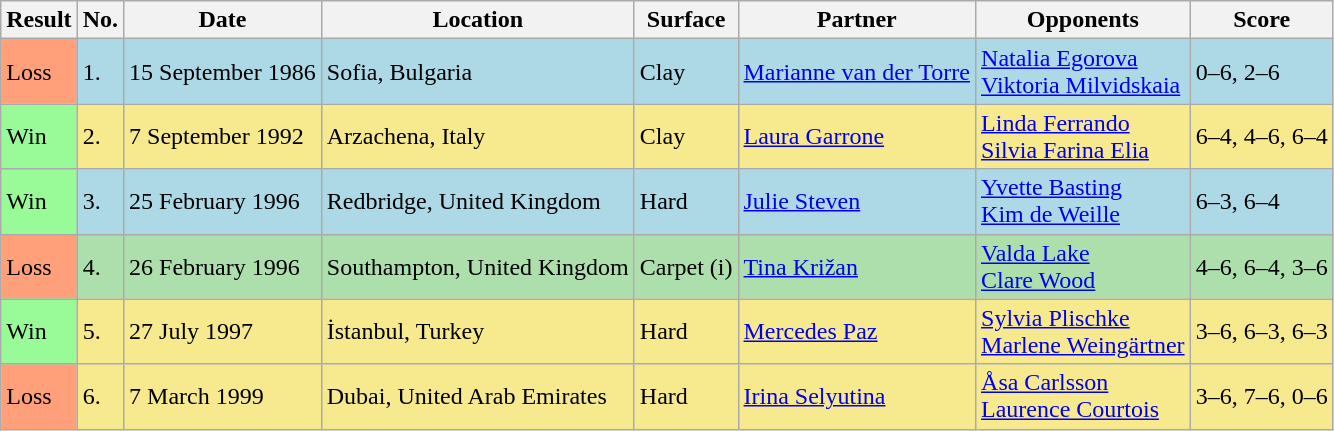<table class="sortable wikitable">
<tr>
<th>Result</th>
<th>No.</th>
<th>Date</th>
<th>Location</th>
<th>Surface</th>
<th>Partner</th>
<th>Opponents</th>
<th class="unsortable">Score</th>
</tr>
<tr style="background:lightblue;">
<td style="background:#ffa07a;">Loss</td>
<td>1.</td>
<td>15 September 1986</td>
<td>Sofia, Bulgaria</td>
<td>Clay</td>
<td> <a href='#'>Marianne van der Torre</a></td>
<td> <a href='#'>Natalia Egorova</a> <br>  <a href='#'>Viktoria Milvidskaia</a></td>
<td>0–6, 2–6</td>
</tr>
<tr style="background:#f7e98e;">
<td style="background:#98fb98;">Win</td>
<td>2.</td>
<td>7 September 1992</td>
<td>Arzachena, Italy</td>
<td>Clay</td>
<td> <a href='#'>Laura Garrone</a></td>
<td> <a href='#'>Linda Ferrando</a> <br>  <a href='#'>Silvia Farina Elia</a></td>
<td>6–4, 4–6, 6–4</td>
</tr>
<tr style="background:lightblue;">
<td style="background:#98fb98;">Win</td>
<td>3.</td>
<td>25 February 1996</td>
<td>Redbridge, United Kingdom</td>
<td>Hard</td>
<td> <a href='#'>Julie Steven</a></td>
<td> <a href='#'>Yvette Basting</a> <br>  <a href='#'>Kim de Weille</a></td>
<td>6–3, 6–4</td>
</tr>
<tr style="background:#addfad;">
<td style="background:#ffa07a;">Loss</td>
<td>4.</td>
<td>26 February 1996</td>
<td>Southampton, United Kingdom</td>
<td>Carpet (i)</td>
<td> <a href='#'>Tina Križan</a></td>
<td> <a href='#'>Valda Lake</a> <br>  <a href='#'>Clare Wood</a></td>
<td>4–6, 6–4, 3–6</td>
</tr>
<tr style="background:#f7e98e;">
<td style="background:#98fb98;">Win</td>
<td>5.</td>
<td>27 July 1997</td>
<td>İstanbul, Turkey</td>
<td>Hard</td>
<td> <a href='#'>Mercedes Paz</a></td>
<td> <a href='#'>Sylvia Plischke</a> <br>  <a href='#'>Marlene Weingärtner</a></td>
<td>3–6, 6–3, 6–3</td>
</tr>
<tr style="background:#f7e98e;">
<td style="background:#ffa07a;">Loss</td>
<td>6.</td>
<td>7 March 1999</td>
<td>Dubai, United Arab Emirates</td>
<td>Hard</td>
<td> <a href='#'>Irina Selyutina</a></td>
<td> <a href='#'>Åsa Carlsson</a> <br>  <a href='#'>Laurence Courtois</a></td>
<td>3–6, 7–6, 0–6</td>
</tr>
</table>
